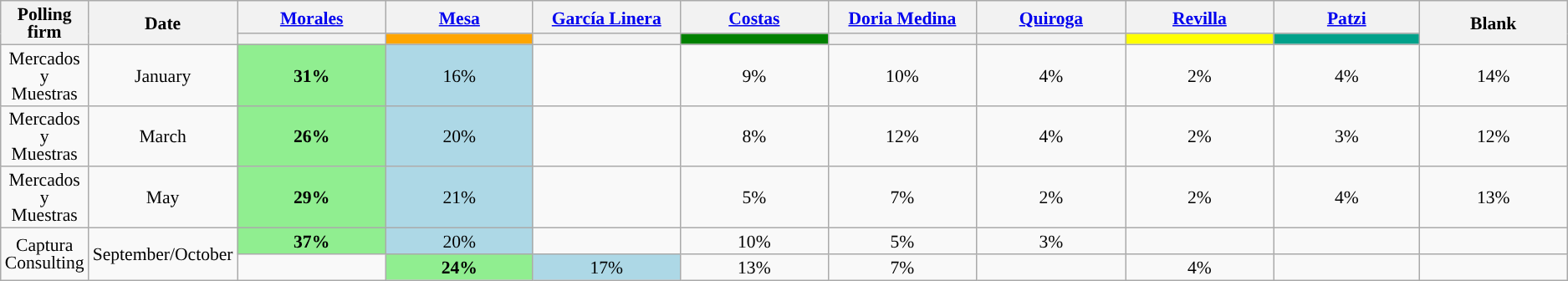<table class="wikitable" style="text-align:center;font-size:90%;line-height:14px;">
<tr>
<th rowspan="2">Polling firm</th>
<th rowspan="2">Date</th>
<th style="width:120px"><a href='#'>Morales</a></th>
<th style="width:120px"><a href='#'>Mesa</a></th>
<th style="width:120px"><a href='#'>García Linera</a></th>
<th style="width:120px"><a href='#'>Costas</a></th>
<th style="width:120px"><a href='#'>Doria Medina</a></th>
<th style="width:120px"><a href='#'>Quiroga</a></th>
<th style="width:120px"><a href='#'>Revilla</a></th>
<th style="width:120px"><a href='#'>Patzi</a></th>
<th rowspan="2" style="width:120px">Blank</th>
</tr>
<tr>
<th style="background:"></th>
<th style="background:orange;"></th>
<th style="background:"></th>
<th style="background:Green"></th>
<th style="background:"></th>
<th style="background:"></th>
<th style="background:Yellow"></th>
<th style="background:#00A18A"></th>
</tr>
<tr>
<td>Mercados y Muestras</td>
<td>January</td>
<td style="background:lightgreen"><strong>31%</strong></td>
<td style="background:lightblue">16%</td>
<td></td>
<td>9%</td>
<td>10%</td>
<td>4%</td>
<td>2%</td>
<td>4%</td>
<td>14%</td>
</tr>
<tr>
<td>Mercados y Muestras</td>
<td>March</td>
<td style="background:lightgreen"><strong>26%</strong></td>
<td style="background:lightblue">20%</td>
<td></td>
<td>8%</td>
<td>12%</td>
<td>4%</td>
<td>2%</td>
<td>3%</td>
<td>12%</td>
</tr>
<tr>
<td>Mercados y Muestras</td>
<td>May</td>
<td style="background:lightgreen"><strong>29%</strong></td>
<td style="background:lightblue">21%</td>
<td></td>
<td>5%</td>
<td>7%</td>
<td>2%</td>
<td>2%</td>
<td>4%</td>
<td>13%</td>
</tr>
<tr>
<td rowspan="2">Captura Consulting</td>
<td rowspan="2">September/October</td>
<td style="background:lightgreen"><strong>37%</strong></td>
<td style="background:lightblue">20%</td>
<td></td>
<td>10%</td>
<td>5%</td>
<td>3%</td>
<td></td>
<td></td>
<td></td>
</tr>
<tr>
<td></td>
<td style="background:lightgreen"><strong>24%</strong></td>
<td style="background:lightblue">17%</td>
<td>13%</td>
<td>7%</td>
<td></td>
<td>4%</td>
<td></td>
<td></td>
</tr>
</table>
